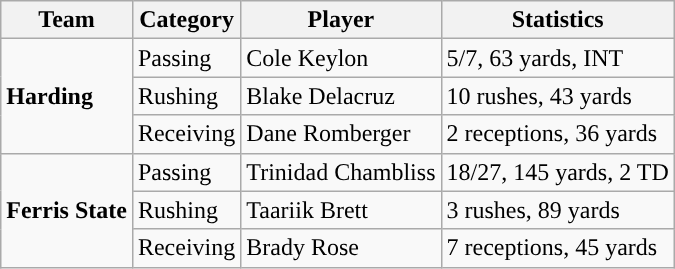<table class="wikitable" style="float: left;">
<tr>
<th>Team</th>
<th>Category</th>
<th>Player</th>
<th>Statistics</th>
</tr>
<tr>
<td rowspan=3><strong>Harding</strong></td>
<td>Passing</td>
<td>Cole Keylon</td>
<td>5/7, 63 yards, INT</td>
</tr>
<tr>
<td>Rushing</td>
<td>Blake Delacruz</td>
<td>10 rushes, 43 yards</td>
</tr>
<tr>
<td>Receiving</td>
<td>Dane Romberger</td>
<td>2 receptions, 36 yards</td>
</tr>
<tr>
<td rowspan=3><strong>Ferris State</strong></td>
<td>Passing</td>
<td>Trinidad Chambliss</td>
<td>18/27, 145 yards, 2 TD</td>
</tr>
<tr>
<td>Rushing</td>
<td>Taariik Brett</td>
<td>3 rushes, 89 yards</td>
</tr>
<tr>
<td>Receiving</td>
<td>Brady Rose</td>
<td>7 receptions, 45 yards</td>
</tr>
</table>
